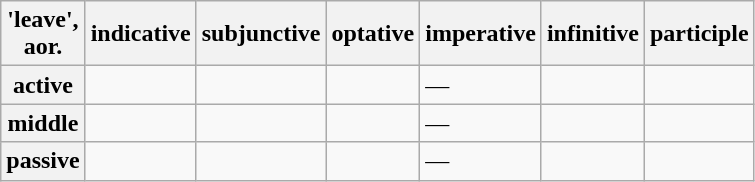<table class="wikitable polytonic">
<tr>
<th> 'leave',<br>aor. </th>
<th>indicative</th>
<th>subjunctive</th>
<th>optative</th>
<th>imperative</th>
<th>infinitive</th>
<th>participle</th>
</tr>
<tr>
<th>active</th>
<td></td>
<td></td>
<td></td>
<td>—<br></td>
<td></td>
<td></td>
</tr>
<tr>
<th>middle</th>
<td></td>
<td></td>
<td></td>
<td>—<br></td>
<td></td>
<td></td>
</tr>
<tr>
<th>passive</th>
<td></td>
<td></td>
<td></td>
<td>—<br></td>
<td></td>
<td></td>
</tr>
</table>
